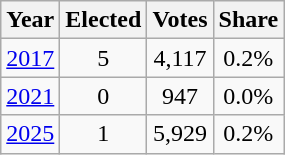<table class="wikitable">
<tr>
<th>Year</th>
<th>Elected</th>
<th>Votes</th>
<th>Share</th>
</tr>
<tr>
<td align="center"><a href='#'>2017</a></td>
<td align="center">5</td>
<td align="center">4,117</td>
<td align="center">0.2%</td>
</tr>
<tr>
<td align="center"><a href='#'>2021</a></td>
<td align="center">0</td>
<td align="center">947</td>
<td align="center">0.0%</td>
</tr>
<tr>
<td align="center"><a href='#'>2025</a></td>
<td align="center">1</td>
<td align="center">5,929</td>
<td align="center">0.2%</td>
</tr>
</table>
